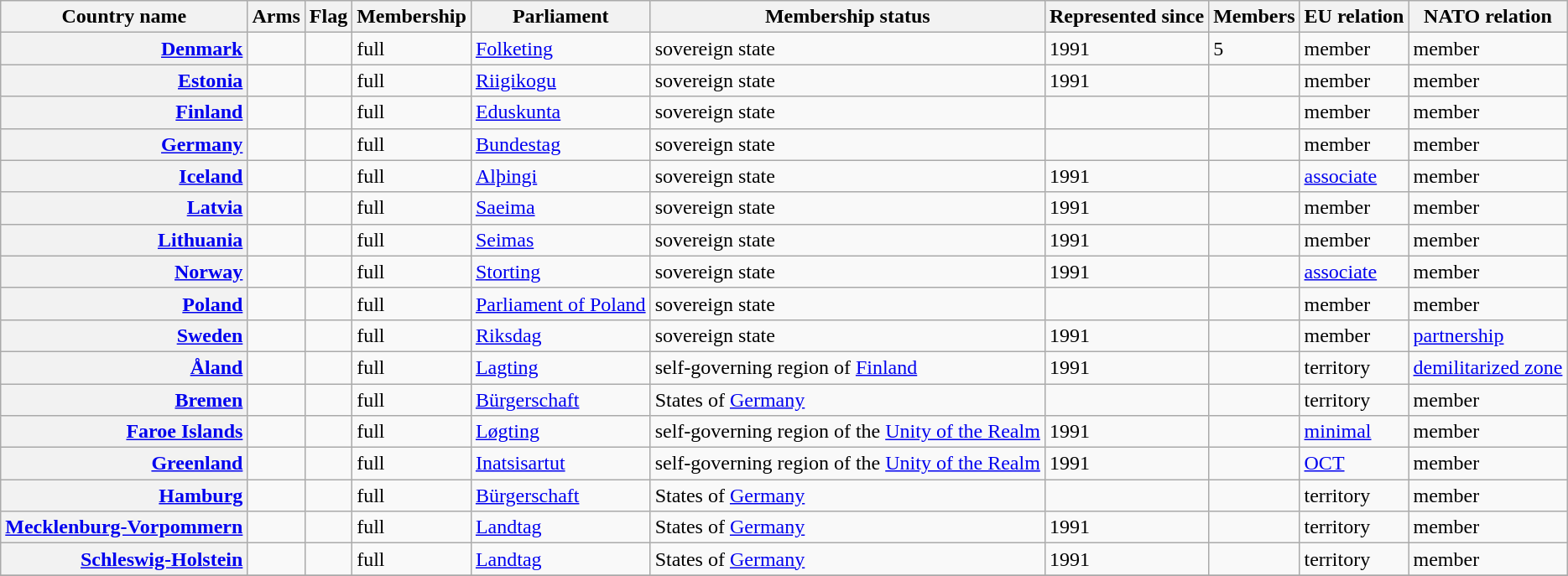<table class="wikitable">
<tr>
<th>Country name</th>
<th>Arms</th>
<th>Flag</th>
<th>Membership</th>
<th>Parliament</th>
<th>Membership status</th>
<th>Represented since</th>
<th>Members</th>
<th>EU relation</th>
<th>NATO relation</th>
</tr>
<tr>
<th style="text-align:right"><a href='#'>Denmark</a></th>
<td style="text-align:center"></td>
<td style="text-align:center"></td>
<td>full</td>
<td><a href='#'>Folketing</a></td>
<td>sovereign state</td>
<td>1991</td>
<td>5</td>
<td> member</td>
<td> member</td>
</tr>
<tr>
<th style="text-align:right"><a href='#'>Estonia</a></th>
<td style="text-align:center"></td>
<td style="text-align:center"></td>
<td>full</td>
<td><a href='#'>Riigikogu</a></td>
<td>sovereign state</td>
<td>1991</td>
<td></td>
<td> member</td>
<td> member</td>
</tr>
<tr>
<th style="text-align:right"><a href='#'>Finland</a></th>
<td style="text-align:center"></td>
<td style="text-align:center"></td>
<td>full</td>
<td><a href='#'>Eduskunta</a></td>
<td>sovereign state</td>
<td></td>
<td></td>
<td> member</td>
<td> member</td>
</tr>
<tr>
<th style="text-align:right"><a href='#'>Germany</a></th>
<td style="text-align:center"></td>
<td style="text-align:center"></td>
<td>full</td>
<td><a href='#'>Bundestag</a></td>
<td>sovereign state</td>
<td></td>
<td></td>
<td> member</td>
<td> member</td>
</tr>
<tr>
<th style="text-align:right"><a href='#'>Iceland</a></th>
<td style="text-align:center"></td>
<td style="text-align:center"></td>
<td>full</td>
<td><a href='#'>Alþingi</a></td>
<td>sovereign state</td>
<td>1991</td>
<td></td>
<td><a href='#'>associate</a></td>
<td> member</td>
</tr>
<tr>
<th style="text-align:right"><a href='#'>Latvia</a></th>
<td style="text-align:center"></td>
<td style="text-align:center"></td>
<td>full</td>
<td><a href='#'>Saeima</a></td>
<td>sovereign state</td>
<td>1991</td>
<td></td>
<td> member</td>
<td> member</td>
</tr>
<tr>
<th style="text-align:right"><a href='#'>Lithuania</a></th>
<td style="text-align:center"></td>
<td style="text-align:center"></td>
<td>full</td>
<td><a href='#'>Seimas</a></td>
<td>sovereign state</td>
<td>1991</td>
<td></td>
<td> member</td>
<td> member</td>
</tr>
<tr>
<th style="text-align:right"><a href='#'>Norway</a></th>
<td style="text-align:center"></td>
<td style="text-align:center"></td>
<td>full</td>
<td><a href='#'>Storting</a></td>
<td>sovereign state</td>
<td>1991</td>
<td></td>
<td><a href='#'>associate</a></td>
<td> member</td>
</tr>
<tr>
<th style="text-align:right"><a href='#'>Poland</a></th>
<td style="text-align:center"></td>
<td style="text-align:center"></td>
<td>full</td>
<td><a href='#'>Parliament of Poland</a></td>
<td>sovereign state</td>
<td></td>
<td></td>
<td> member</td>
<td> member</td>
</tr>
<tr>
<th style="text-align:right"><a href='#'>Sweden</a></th>
<td style="text-align:center"></td>
<td style="text-align:center"></td>
<td>full</td>
<td><a href='#'>Riksdag</a></td>
<td>sovereign state</td>
<td>1991</td>
<td></td>
<td> member</td>
<td><a href='#'>partnership</a></td>
</tr>
<tr>
<th style="text-align:right"><a href='#'>Åland</a></th>
<td style="text-align:center"></td>
<td style="text-align:center"></td>
<td>full</td>
<td><a href='#'>Lagting</a></td>
<td>self-governing region of <a href='#'>Finland</a></td>
<td>1991</td>
<td></td>
<td> territory</td>
<td><a href='#'>demilitarized zone</a></td>
</tr>
<tr>
<th style="text-align:right"><a href='#'>Bremen</a></th>
<td style="text-align:center"></td>
<td style="text-align:center"></td>
<td>full</td>
<td><a href='#'>Bürgerschaft</a></td>
<td>States of <a href='#'>Germany</a></td>
<td></td>
<td></td>
<td> territory</td>
<td> member</td>
</tr>
<tr>
<th style="text-align:right"><a href='#'>Faroe Islands</a></th>
<td style="text-align:center"></td>
<td style="text-align:center"></td>
<td>full</td>
<td><a href='#'>Løgting</a></td>
<td>self-governing region of the <a href='#'>Unity of the Realm</a></td>
<td>1991</td>
<td></td>
<td><a href='#'>minimal</a></td>
<td> member</td>
</tr>
<tr>
<th style="text-align:right"><a href='#'>Greenland</a></th>
<td style="text-align:center"></td>
<td style="text-align:center"></td>
<td>full</td>
<td><a href='#'>Inatsisartut</a></td>
<td>self-governing region of the <a href='#'>Unity of the Realm</a></td>
<td>1991</td>
<td></td>
<td><a href='#'>OCT</a></td>
<td> member</td>
</tr>
<tr>
<th style="text-align:right"><a href='#'>Hamburg</a></th>
<td style="text-align:center"></td>
<td style="text-align:center"></td>
<td>full</td>
<td><a href='#'>Bürgerschaft</a></td>
<td>States of <a href='#'>Germany</a></td>
<td></td>
<td></td>
<td> territory</td>
<td> member</td>
</tr>
<tr>
<th style="text-align:right"><a href='#'>Mecklenburg-Vorpommern</a></th>
<td style="text-align:center"></td>
<td style="text-align:center"></td>
<td>full</td>
<td><a href='#'>Landtag</a></td>
<td>States of <a href='#'>Germany</a></td>
<td>1991</td>
<td></td>
<td> territory</td>
<td> member</td>
</tr>
<tr>
<th style="text-align:right"><a href='#'>Schleswig-Holstein</a></th>
<td style="text-align:center"></td>
<td style="text-align:center"></td>
<td>full</td>
<td><a href='#'>Landtag</a></td>
<td>States of <a href='#'>Germany</a></td>
<td>1991</td>
<td></td>
<td> territory</td>
<td> member</td>
</tr>
<tr>
</tr>
</table>
